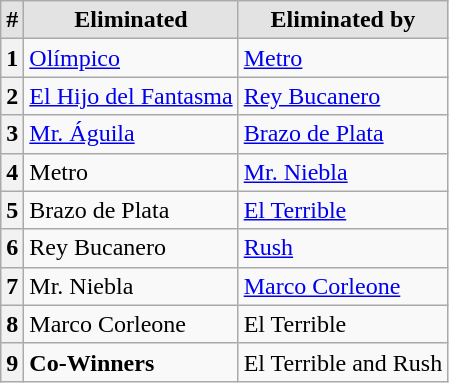<table class="wikitable sortable">
<tr>
<th scope="col" style="background: #e3e3e3;">#</th>
<th scope="col" style="background: #e3e3e3;">Eliminated</th>
<th scope="col" style="background: #e3e3e3;">Eliminated by</th>
</tr>
<tr>
<th scope="row">1</th>
<td><a href='#'>Olímpico</a></td>
<td><a href='#'>Metro</a></td>
</tr>
<tr>
<th scope="row">2</th>
<td><a href='#'>El Hijo del Fantasma</a></td>
<td><a href='#'>Rey Bucanero</a></td>
</tr>
<tr>
<th scope="row">3</th>
<td><a href='#'>Mr. Águila</a></td>
<td><a href='#'>Brazo de Plata</a></td>
</tr>
<tr>
<th scope="row">4</th>
<td>Metro</td>
<td><a href='#'>Mr. Niebla</a></td>
</tr>
<tr>
<th scope="row">5</th>
<td>Brazo de Plata</td>
<td><a href='#'>El Terrible</a></td>
</tr>
<tr>
<th scope="row">6</th>
<td>Rey Bucanero</td>
<td><a href='#'>Rush</a></td>
</tr>
<tr>
<th scope="row">7</th>
<td>Mr. Niebla</td>
<td><a href='#'>Marco Corleone</a></td>
</tr>
<tr>
<th scope="row">8</th>
<td>Marco Corleone</td>
<td>El Terrible</td>
</tr>
<tr>
<th scope="row">9</th>
<td><strong>Co-Winners</strong></td>
<td>El Terrible and Rush</td>
</tr>
</table>
